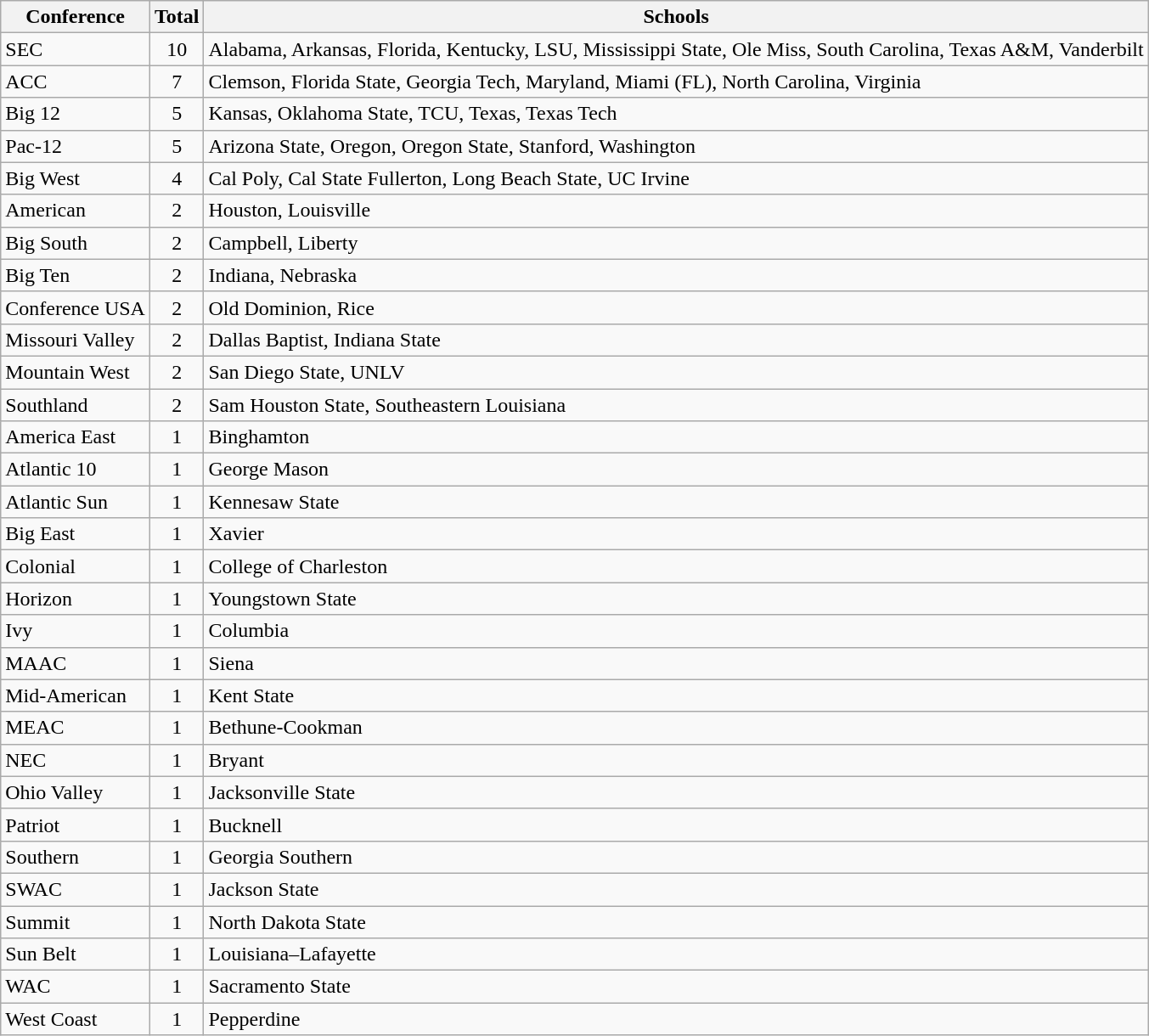<table class="wikitable sortable">
<tr>
<th>Conference</th>
<th>Total</th>
<th>Schools</th>
</tr>
<tr>
<td>SEC</td>
<td align=center>10</td>
<td>Alabama, Arkansas, Florida, Kentucky, LSU, Mississippi State, Ole Miss, South Carolina, Texas A&M, Vanderbilt</td>
</tr>
<tr>
<td>ACC</td>
<td align=center>7</td>
<td>Clemson, Florida State, Georgia Tech, Maryland, Miami (FL), North Carolina, Virginia</td>
</tr>
<tr>
<td>Big 12</td>
<td align=center>5</td>
<td>Kansas, Oklahoma State, TCU, Texas, Texas Tech</td>
</tr>
<tr>
<td>Pac-12</td>
<td align=center>5</td>
<td>Arizona State, Oregon, Oregon State, Stanford, Washington</td>
</tr>
<tr>
<td>Big West</td>
<td align=center>4</td>
<td>Cal Poly, Cal State Fullerton, Long Beach State, UC Irvine</td>
</tr>
<tr>
<td>American</td>
<td align=center>2</td>
<td>Houston, Louisville</td>
</tr>
<tr>
<td>Big South</td>
<td align=center>2</td>
<td>Campbell, Liberty</td>
</tr>
<tr>
<td>Big Ten</td>
<td align=center>2</td>
<td>Indiana, Nebraska</td>
</tr>
<tr>
<td>Conference USA</td>
<td align=center>2</td>
<td>Old Dominion, Rice</td>
</tr>
<tr>
<td>Missouri Valley</td>
<td align=center>2</td>
<td>Dallas Baptist, Indiana State</td>
</tr>
<tr>
<td>Mountain West</td>
<td align=center>2</td>
<td>San Diego State, UNLV</td>
</tr>
<tr>
<td>Southland</td>
<td align=center>2</td>
<td>Sam Houston State, Southeastern Louisiana</td>
</tr>
<tr>
<td>America East</td>
<td align=center>1</td>
<td>Binghamton</td>
</tr>
<tr>
<td>Atlantic 10</td>
<td align=center>1</td>
<td>George Mason</td>
</tr>
<tr>
<td>Atlantic Sun</td>
<td align=center>1</td>
<td>Kennesaw State</td>
</tr>
<tr>
<td>Big East</td>
<td align=center>1</td>
<td>Xavier</td>
</tr>
<tr>
<td>Colonial</td>
<td align=center>1</td>
<td>College of Charleston</td>
</tr>
<tr>
<td>Horizon</td>
<td align=center>1</td>
<td>Youngstown State</td>
</tr>
<tr>
<td>Ivy</td>
<td align=center>1</td>
<td>Columbia</td>
</tr>
<tr>
<td>MAAC</td>
<td align=center>1</td>
<td>Siena</td>
</tr>
<tr>
<td>Mid-American</td>
<td align=center>1</td>
<td>Kent State</td>
</tr>
<tr>
<td>MEAC</td>
<td align=center>1</td>
<td>Bethune-Cookman</td>
</tr>
<tr>
<td>NEC</td>
<td align=center>1</td>
<td>Bryant</td>
</tr>
<tr>
<td>Ohio Valley</td>
<td align=center>1</td>
<td>Jacksonville State</td>
</tr>
<tr>
<td>Patriot</td>
<td align=center>1</td>
<td>Bucknell</td>
</tr>
<tr>
<td>Southern</td>
<td align=center>1</td>
<td>Georgia Southern</td>
</tr>
<tr>
<td>SWAC</td>
<td align=center>1</td>
<td>Jackson State</td>
</tr>
<tr>
<td>Summit</td>
<td align=center>1</td>
<td>North Dakota State</td>
</tr>
<tr>
<td>Sun Belt</td>
<td align=center>1</td>
<td>Louisiana–Lafayette</td>
</tr>
<tr>
<td>WAC</td>
<td align=center>1</td>
<td>Sacramento State</td>
</tr>
<tr>
<td>West Coast</td>
<td align=center>1</td>
<td>Pepperdine</td>
</tr>
</table>
